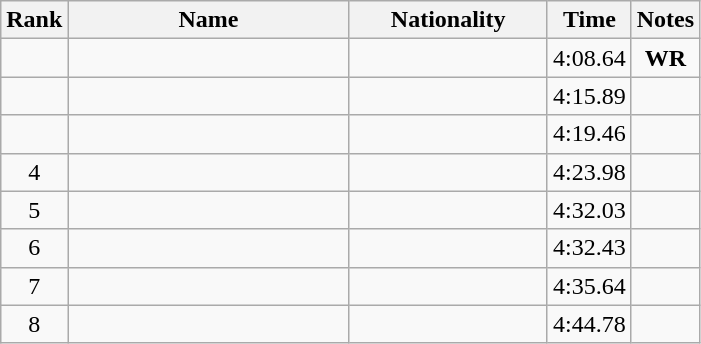<table class="wikitable sortable" style="text-align:center">
<tr>
<th>Rank</th>
<th style="width:180px">Name</th>
<th style="width:125px">Nationality</th>
<th>Time</th>
<th>Notes</th>
</tr>
<tr>
<td></td>
<td style="text-align:left;"></td>
<td style="text-align:left;"></td>
<td>4:08.64</td>
<td><strong>WR</strong></td>
</tr>
<tr>
<td></td>
<td style="text-align:left;"></td>
<td style="text-align:left;"></td>
<td>4:15.89</td>
<td></td>
</tr>
<tr>
<td></td>
<td style="text-align:left;"></td>
<td style="text-align:left;"></td>
<td>4:19.46</td>
<td></td>
</tr>
<tr>
<td>4</td>
<td style="text-align:left;"></td>
<td style="text-align:left;"></td>
<td>4:23.98</td>
<td></td>
</tr>
<tr>
<td>5</td>
<td style="text-align:left;"></td>
<td style="text-align:left;"></td>
<td>4:32.03</td>
<td></td>
</tr>
<tr>
<td>6</td>
<td style="text-align:left;"></td>
<td style="text-align:left;"></td>
<td>4:32.43</td>
<td></td>
</tr>
<tr>
<td>7</td>
<td style="text-align:left;"></td>
<td style="text-align:left;"></td>
<td>4:35.64</td>
<td></td>
</tr>
<tr>
<td>8</td>
<td style="text-align:left;"></td>
<td style="text-align:left;"></td>
<td>4:44.78</td>
<td></td>
</tr>
</table>
